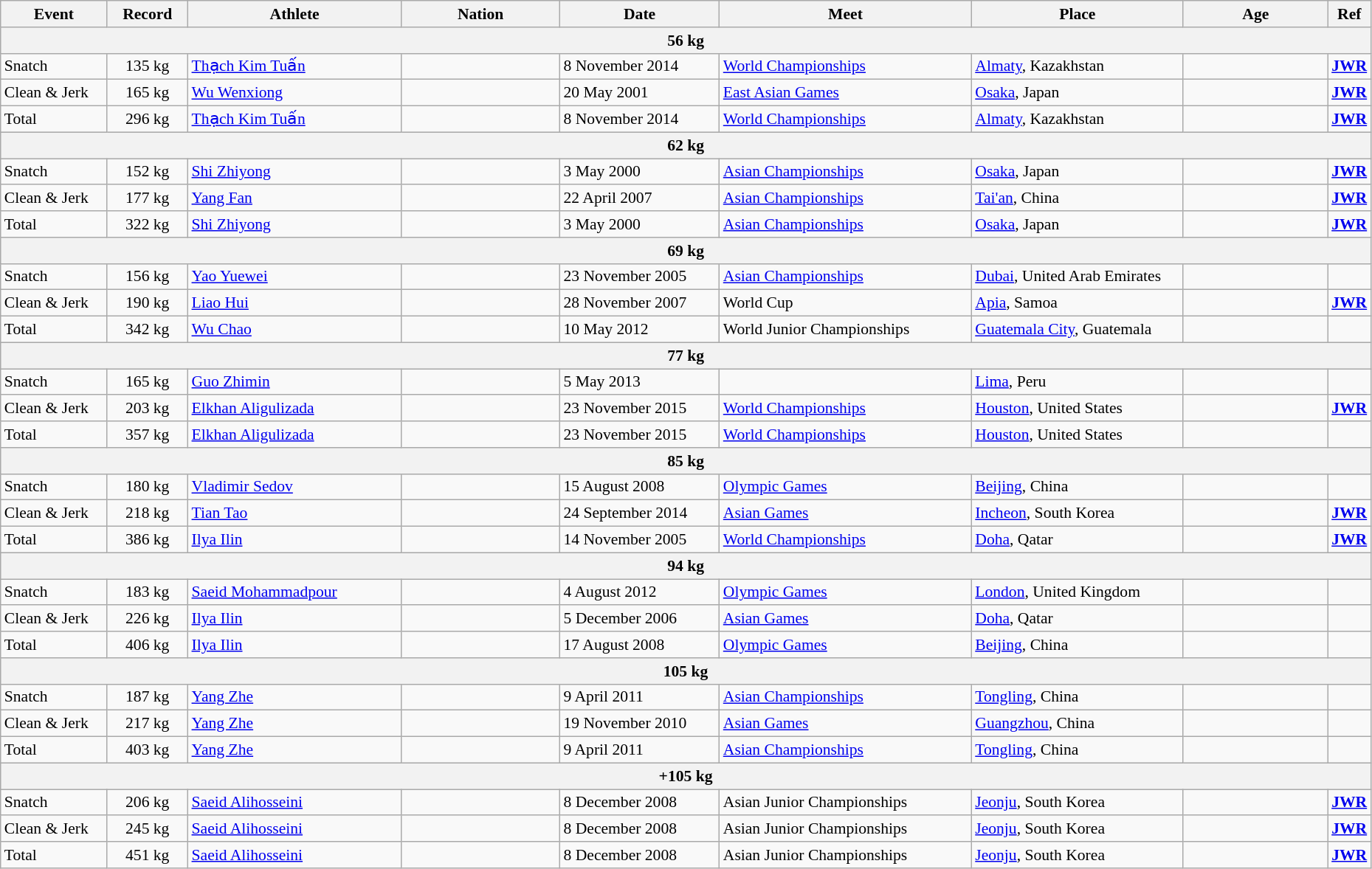<table class="wikitable" style="font-size:90%; width: 98%;">
<tr>
<th width=8%>Event</th>
<th width=6%>Record</th>
<th width=16%>Athlete</th>
<th width=12%>Nation</th>
<th width=12%>Date</th>
<th width=19%>Meet</th>
<th width=16%>Place</th>
<th width=11%>Age</th>
<th width=4%>Ref</th>
</tr>
<tr bgcolor="#DDDDDD">
<th colspan="9">56 kg</th>
</tr>
<tr>
<td>Snatch</td>
<td align=center>135 kg</td>
<td><a href='#'>Thạch Kim Tuấn</a></td>
<td></td>
<td>8 November 2014</td>
<td><a href='#'>World Championships</a></td>
<td> <a href='#'>Almaty</a>, Kazakhstan</td>
<td></td>
<td><strong><a href='#'>JWR</a></strong></td>
</tr>
<tr>
<td>Clean & Jerk</td>
<td align=center>165 kg</td>
<td><a href='#'>Wu Wenxiong</a></td>
<td></td>
<td>20 May 2001</td>
<td><a href='#'>East Asian Games</a></td>
<td> <a href='#'>Osaka</a>, Japan</td>
<td></td>
<td><strong><a href='#'>JWR</a></strong></td>
</tr>
<tr>
<td>Total</td>
<td align=center>296 kg</td>
<td><a href='#'>Thạch Kim Tuấn</a></td>
<td></td>
<td>8 November 2014</td>
<td><a href='#'>World Championships</a></td>
<td> <a href='#'>Almaty</a>, Kazakhstan</td>
<td></td>
<td><strong><a href='#'>JWR</a></strong></td>
</tr>
<tr bgcolor="#DDDDDD">
<th colspan="9">62 kg</th>
</tr>
<tr>
<td>Snatch</td>
<td align=center>152 kg</td>
<td><a href='#'>Shi Zhiyong</a></td>
<td></td>
<td>3 May 2000</td>
<td><a href='#'>Asian Championships</a></td>
<td> <a href='#'>Osaka</a>, Japan</td>
<td></td>
<td><strong><a href='#'>JWR</a></strong></td>
</tr>
<tr>
<td>Clean & Jerk</td>
<td align=center>177 kg</td>
<td><a href='#'>Yang Fan</a></td>
<td></td>
<td>22 April 2007</td>
<td><a href='#'>Asian Championships</a></td>
<td> <a href='#'>Tai'an</a>, China</td>
<td></td>
<td><strong><a href='#'>JWR</a></strong></td>
</tr>
<tr>
<td>Total</td>
<td align=center>322 kg</td>
<td><a href='#'>Shi Zhiyong</a></td>
<td></td>
<td>3 May 2000</td>
<td><a href='#'>Asian Championships</a></td>
<td> <a href='#'>Osaka</a>, Japan</td>
<td></td>
<td><strong><a href='#'>JWR</a></strong></td>
</tr>
<tr bgcolor="#DDDDDD">
<th colspan="9">69 kg</th>
</tr>
<tr>
<td>Snatch</td>
<td align=center>156 kg</td>
<td><a href='#'>Yao Yuewei</a></td>
<td></td>
<td>23 November 2005</td>
<td><a href='#'>Asian Championships</a></td>
<td> <a href='#'>Dubai</a>, United Arab Emirates</td>
<td></td>
<td></td>
</tr>
<tr>
<td>Clean & Jerk</td>
<td align=center>190 kg</td>
<td><a href='#'>Liao Hui</a></td>
<td></td>
<td>28 November 2007</td>
<td>World Cup</td>
<td> <a href='#'>Apia</a>, Samoa</td>
<td></td>
<td><strong><a href='#'>JWR</a></strong></td>
</tr>
<tr>
<td>Total</td>
<td align=center>342 kg</td>
<td><a href='#'>Wu Chao</a></td>
<td></td>
<td>10 May 2012</td>
<td>World Junior Championships</td>
<td> <a href='#'>Guatemala City</a>, Guatemala</td>
<td></td>
<td></td>
</tr>
<tr bgcolor="#DDDDDD">
<th colspan="9">77 kg</th>
</tr>
<tr>
<td>Snatch</td>
<td align=center>165 kg</td>
<td><a href='#'>Guo Zhimin</a></td>
<td></td>
<td>5 May 2013</td>
<td></td>
<td> <a href='#'>Lima</a>, Peru</td>
<td></td>
<td></td>
</tr>
<tr>
<td>Clean & Jerk</td>
<td align=center>203 kg</td>
<td><a href='#'>Elkhan Aligulizada</a></td>
<td></td>
<td>23 November 2015</td>
<td><a href='#'>World Championships</a></td>
<td> <a href='#'>Houston</a>, United States</td>
<td></td>
<td><strong><a href='#'>JWR</a></strong> </td>
</tr>
<tr>
<td>Total</td>
<td align=center>357 kg</td>
<td><a href='#'>Elkhan Aligulizada</a></td>
<td></td>
<td>23 November 2015</td>
<td><a href='#'>World Championships</a></td>
<td> <a href='#'>Houston</a>, United States</td>
<td></td>
<td></td>
</tr>
<tr bgcolor="#DDDDDD">
<th colspan="9">85 kg</th>
</tr>
<tr>
<td>Snatch</td>
<td align=center>180 kg</td>
<td><a href='#'>Vladimir Sedov</a></td>
<td></td>
<td>15 August 2008</td>
<td><a href='#'>Olympic Games</a></td>
<td> <a href='#'>Beijing</a>, China</td>
<td></td>
<td></td>
</tr>
<tr>
<td>Clean & Jerk</td>
<td align=center>218 kg</td>
<td><a href='#'>Tian Tao</a></td>
<td></td>
<td>24 September 2014</td>
<td><a href='#'>Asian Games</a></td>
<td> <a href='#'>Incheon</a>, South Korea</td>
<td></td>
<td><strong><a href='#'>JWR</a></strong></td>
</tr>
<tr>
<td>Total</td>
<td align=center>386 kg</td>
<td><a href='#'>Ilya Ilin</a></td>
<td></td>
<td>14 November 2005</td>
<td><a href='#'>World Championships</a></td>
<td> <a href='#'>Doha</a>, Qatar</td>
<td></td>
<td><strong><a href='#'>JWR</a></strong></td>
</tr>
<tr bgcolor="#DDDDDD">
<th colspan="9">94 kg</th>
</tr>
<tr>
<td>Snatch</td>
<td align=center>183 kg</td>
<td><a href='#'>Saeid Mohammadpour</a></td>
<td></td>
<td>4 August 2012</td>
<td><a href='#'>Olympic Games</a></td>
<td> <a href='#'>London</a>, United Kingdom</td>
<td></td>
<td></td>
</tr>
<tr>
<td>Clean & Jerk</td>
<td align=center>226 kg</td>
<td><a href='#'>Ilya Ilin</a></td>
<td></td>
<td>5 December 2006</td>
<td><a href='#'>Asian Games</a></td>
<td> <a href='#'>Doha</a>, Qatar</td>
<td></td>
<td></td>
</tr>
<tr>
<td>Total</td>
<td align=center>406 kg</td>
<td><a href='#'>Ilya Ilin</a></td>
<td></td>
<td>17 August 2008</td>
<td><a href='#'>Olympic Games</a></td>
<td> <a href='#'>Beijing</a>, China</td>
<td></td>
<td></td>
</tr>
<tr bgcolor="#DDDDDD">
<th colspan="9">105 kg</th>
</tr>
<tr>
<td>Snatch</td>
<td align=center>187 kg</td>
<td><a href='#'>Yang Zhe</a></td>
<td></td>
<td>9 April 2011</td>
<td><a href='#'>Asian Championships</a></td>
<td> <a href='#'>Tongling</a>, China</td>
<td></td>
<td></td>
</tr>
<tr>
<td>Clean & Jerk</td>
<td align=center>217 kg</td>
<td><a href='#'>Yang Zhe</a></td>
<td></td>
<td>19 November 2010</td>
<td><a href='#'>Asian Games</a></td>
<td> <a href='#'>Guangzhou</a>, China</td>
<td></td>
<td></td>
</tr>
<tr>
<td>Total</td>
<td align=center>403 kg</td>
<td><a href='#'>Yang Zhe</a></td>
<td></td>
<td>9 April 2011</td>
<td><a href='#'>Asian Championships</a></td>
<td> <a href='#'>Tongling</a>, China</td>
<td></td>
<td></td>
</tr>
<tr bgcolor="#DDDDDD">
<th colspan="9">+105 kg</th>
</tr>
<tr>
<td>Snatch</td>
<td align=center>206 kg</td>
<td><a href='#'>Saeid Alihosseini</a></td>
<td></td>
<td>8 December 2008</td>
<td>Asian Junior Championships</td>
<td> <a href='#'>Jeonju</a>, South Korea</td>
<td></td>
<td><strong><a href='#'>JWR</a></strong></td>
</tr>
<tr>
<td>Clean & Jerk</td>
<td align=center>245 kg</td>
<td><a href='#'>Saeid Alihosseini</a></td>
<td></td>
<td>8 December 2008</td>
<td>Asian Junior Championships</td>
<td> <a href='#'>Jeonju</a>, South Korea</td>
<td></td>
<td><strong><a href='#'>JWR</a></strong></td>
</tr>
<tr>
<td>Total</td>
<td align=center>451 kg</td>
<td><a href='#'>Saeid Alihosseini</a></td>
<td></td>
<td>8 December 2008</td>
<td>Asian Junior Championships</td>
<td> <a href='#'>Jeonju</a>, South Korea</td>
<td></td>
<td><strong><a href='#'>JWR</a></strong></td>
</tr>
</table>
